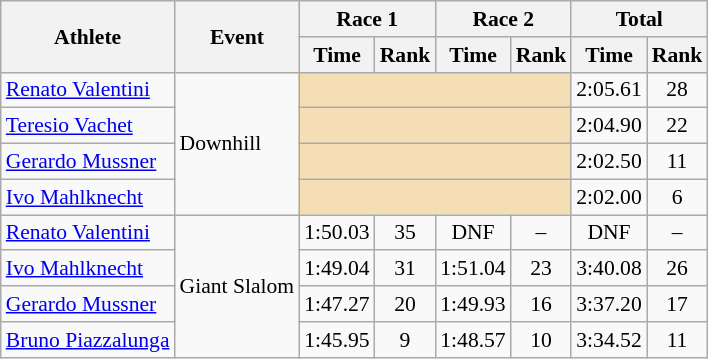<table class="wikitable" style="font-size:90%">
<tr>
<th rowspan="2">Athlete</th>
<th rowspan="2">Event</th>
<th colspan="2">Race 1</th>
<th colspan="2">Race 2</th>
<th colspan="2">Total</th>
</tr>
<tr>
<th>Time</th>
<th>Rank</th>
<th>Time</th>
<th>Rank</th>
<th>Time</th>
<th>Rank</th>
</tr>
<tr>
<td><a href='#'>Renato Valentini</a></td>
<td rowspan="4">Downhill</td>
<td colspan="4" bgcolor="wheat"></td>
<td align="center">2:05.61</td>
<td align="center">28</td>
</tr>
<tr>
<td><a href='#'>Teresio Vachet</a></td>
<td colspan="4" bgcolor="wheat"></td>
<td align="center">2:04.90</td>
<td align="center">22</td>
</tr>
<tr>
<td><a href='#'>Gerardo Mussner</a></td>
<td colspan="4" bgcolor="wheat"></td>
<td align="center">2:02.50</td>
<td align="center">11</td>
</tr>
<tr>
<td><a href='#'>Ivo Mahlknecht</a></td>
<td colspan="4" bgcolor="wheat"></td>
<td align="center">2:02.00</td>
<td align="center">6</td>
</tr>
<tr>
<td><a href='#'>Renato Valentini</a></td>
<td rowspan="4">Giant Slalom</td>
<td align="center">1:50.03</td>
<td align="center">35</td>
<td align="center">DNF</td>
<td align="center">–</td>
<td align="center">DNF</td>
<td align="center">–</td>
</tr>
<tr>
<td><a href='#'>Ivo Mahlknecht</a></td>
<td align="center">1:49.04</td>
<td align="center">31</td>
<td align="center">1:51.04</td>
<td align="center">23</td>
<td align="center">3:40.08</td>
<td align="center">26</td>
</tr>
<tr>
<td><a href='#'>Gerardo Mussner</a></td>
<td align="center">1:47.27</td>
<td align="center">20</td>
<td align="center">1:49.93</td>
<td align="center">16</td>
<td align="center">3:37.20</td>
<td align="center">17</td>
</tr>
<tr>
<td><a href='#'>Bruno Piazzalunga</a></td>
<td align="center">1:45.95</td>
<td align="center">9</td>
<td align="center">1:48.57</td>
<td align="center">10</td>
<td align="center">3:34.52</td>
<td align="center">11</td>
</tr>
</table>
